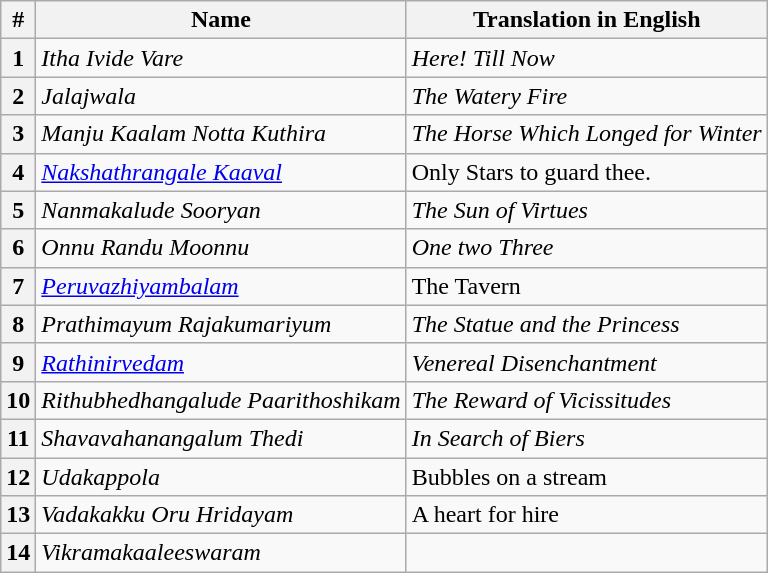<table class="wikitable">
<tr>
<th>#</th>
<th>Name</th>
<th>Translation in English</th>
</tr>
<tr -->
<th align = "left">1</th>
<td align = "left"><em>Itha Ivide Vare</em></td>
<td align = "left"><em>Here! Till Now</em></td>
</tr>
<tr>
<th align = "left">2</th>
<td align = "left"><em>Jalajwala</em></td>
<td align = "left"><em>The Watery Fire</em></td>
</tr>
<tr>
<th align = "left">3</th>
<td align = "left"><em>Manju Kaalam Notta Kuthira</em></td>
<td align = "left"><em>The Horse Which Longed for Winter</em></td>
</tr>
<tr>
<th align = "left">4</th>
<td align = "left"><em><a href='#'>Nakshathrangale Kaaval</a></em></td>
<td align = "left">Only Stars to guard thee.</td>
</tr>
<tr>
<th align = "left">5</th>
<td align = "left"><em>Nanmakalude Sooryan</em></td>
<td align = "left"><em>The Sun of Virtues</em></td>
</tr>
<tr>
<th align = "left">6</th>
<td align = "left"><em>Onnu Randu Moonnu</em></td>
<td align = "left"><em>One two Three</em></td>
</tr>
<tr>
<th align = "left">7</th>
<td align = "left"><em><a href='#'>Peruvazhiyambalam</a></em></td>
<td align = "left">The Tavern</td>
</tr>
<tr>
<th align = "left">8</th>
<td align = "left"><em>Prathimayum Rajakumariyum</em></td>
<td align = "left"><em>The Statue and the Princess</em></td>
</tr>
<tr>
<th align = "left">9</th>
<td align = "left"><em><a href='#'>Rathinirvedam</a></em></td>
<td align = "left"><em>Venereal Disenchantment</em></td>
</tr>
<tr>
<th align = "left">10</th>
<td align = "left"><em>Rithubhedhangalude Paarithoshikam</em></td>
<td align = "left"><em>The Reward of Vicissitudes</em></td>
</tr>
<tr>
<th align = "left">11</th>
<td align = "left"><em>Shavavahanangalum Thedi</em></td>
<td align = "left"><em>In Search of Biers</em></td>
</tr>
<tr>
<th align = "left">12</th>
<td align = "left"><em>Udakappola</em></td>
<td align = "left">Bubbles on a stream</td>
</tr>
<tr>
<th align = "left">13</th>
<td align = "left"><em>Vadakakku Oru Hridayam</em></td>
<td align = "left">A heart for hire</td>
</tr>
<tr>
<th align = "left">14</th>
<td align = "left"><em>Vikramakaaleeswaram</em></td>
<td align = "left"></td>
</tr>
</table>
